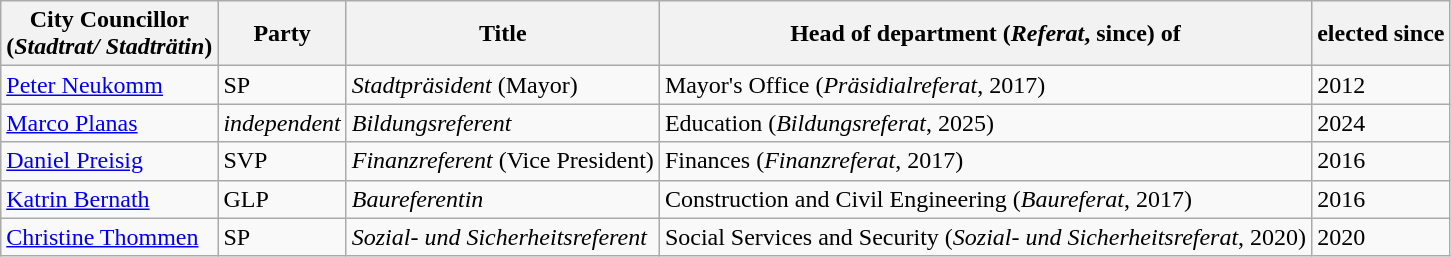<table class="wikitable">
<tr>
<th>City Councillor<br>(<em>Stadtrat/ Stadträtin</em>)</th>
<th>Party</th>
<th>Title</th>
<th>Head of department (<em>Referat</em>, since) of</th>
<th>elected since</th>
</tr>
<tr>
<td><a href='#'>Peter Neukomm</a></td>
<td> SP</td>
<td><em>Stadtpräsident</em> (Mayor)</td>
<td>Mayor's Office (<em>Präsidialreferat</em>, 2017)</td>
<td>2012</td>
</tr>
<tr>
<td><a href='#'>Marco Planas</a></td>
<td> <em>independent</em></td>
<td><em>Bildungsreferent</em></td>
<td>Education (<em>Bildungsreferat</em>, 2025)</td>
<td>2024</td>
</tr>
<tr>
<td><a href='#'>Daniel Preisig</a></td>
<td> SVP</td>
<td><em>Finanzreferent</em> (Vice President)</td>
<td>Finances (<em>Finanzreferat</em>, 2017)</td>
<td>2016</td>
</tr>
<tr>
<td><a href='#'>Katrin Bernath</a></td>
<td> GLP</td>
<td><em>Baureferentin</em></td>
<td>Construction and Civil Engineering (<em>Baureferat</em>, 2017)</td>
<td>2016</td>
</tr>
<tr>
<td><a href='#'>Christine Thommen</a></td>
<td> SP</td>
<td><em>Sozial- und Sicherheitsreferent</em></td>
<td>Social Services and Security (<em>Sozial- und Sicherheitsreferat</em>, 2020)</td>
<td>2020</td>
</tr>
</table>
